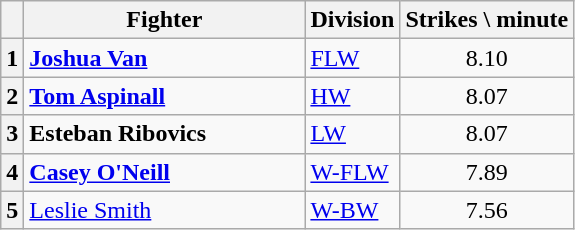<table class=wikitable>
<tr>
<th></th>
<th width=180>Fighter</th>
<th>Division</th>
<th>Strikes \ minute</th>
</tr>
<tr>
<th>1</th>
<td> <strong><a href='#'>Joshua Van</a></strong></td>
<td><a href='#'>FLW</a></td>
<td align="center">8.10</td>
</tr>
<tr>
<th>2</th>
<td> <strong><a href='#'>Tom Aspinall</a></strong></td>
<td><a href='#'>HW</a></td>
<td align="center">8.07</td>
</tr>
<tr>
<th>3</th>
<td> <strong>Esteban Ribovics</strong></td>
<td><a href='#'>LW</a></td>
<td align="center">8.07</td>
</tr>
<tr>
<th>4</th>
<td> <strong><a href='#'>Casey O'Neill</a></strong></td>
<td><a href='#'>W-FLW</a></td>
<td align=center>7.89</td>
</tr>
<tr>
<th>5</th>
<td> <a href='#'>Leslie Smith</a></td>
<td><a href='#'>W-BW</a></td>
<td align="center">7.56</td>
</tr>
</table>
